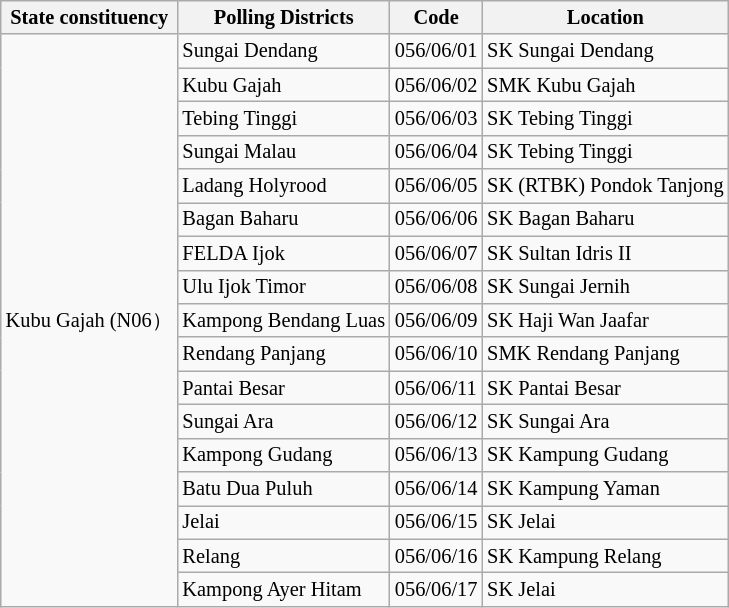<table class="wikitable sortable mw-collapsible" style="white-space:nowrap;font-size:85%">
<tr>
<th>State constituency</th>
<th>Polling Districts</th>
<th>Code</th>
<th>Location</th>
</tr>
<tr>
<td rowspan="17">Kubu Gajah (N06）</td>
<td>Sungai Dendang</td>
<td>056/06/01</td>
<td>SK Sungai Dendang</td>
</tr>
<tr>
<td>Kubu Gajah</td>
<td>056/06/02</td>
<td>SMK Kubu Gajah</td>
</tr>
<tr>
<td>Tebing Tinggi</td>
<td>056/06/03</td>
<td>SK Tebing Tinggi</td>
</tr>
<tr>
<td>Sungai Malau</td>
<td>056/06/04</td>
<td>SK Tebing Tinggi</td>
</tr>
<tr>
<td>Ladang Holyrood</td>
<td>056/06/05</td>
<td>SK (RTBK) Pondok Tanjong</td>
</tr>
<tr>
<td>Bagan Baharu</td>
<td>056/06/06</td>
<td>SK Bagan Baharu</td>
</tr>
<tr>
<td>FELDA Ijok</td>
<td>056/06/07</td>
<td>SK Sultan Idris II</td>
</tr>
<tr>
<td>Ulu Ijok Timor</td>
<td>056/06/08</td>
<td>SK Sungai Jernih</td>
</tr>
<tr>
<td>Kampong Bendang Luas</td>
<td>056/06/09</td>
<td>SK Haji Wan Jaafar</td>
</tr>
<tr>
<td>Rendang Panjang</td>
<td>056/06/10</td>
<td>SMK Rendang Panjang</td>
</tr>
<tr>
<td>Pantai Besar</td>
<td>056/06/11</td>
<td>SK Pantai Besar</td>
</tr>
<tr>
<td>Sungai Ara</td>
<td>056/06/12</td>
<td>SK Sungai Ara</td>
</tr>
<tr>
<td>Kampong Gudang</td>
<td>056/06/13</td>
<td>SK Kampung Gudang</td>
</tr>
<tr>
<td>Batu Dua Puluh</td>
<td>056/06/14</td>
<td>SK Kampung Yaman</td>
</tr>
<tr>
<td>Jelai</td>
<td>056/06/15</td>
<td>SK Jelai</td>
</tr>
<tr>
<td>Relang</td>
<td>056/06/16</td>
<td>SK Kampung Relang</td>
</tr>
<tr>
<td>Kampong Ayer Hitam</td>
<td>056/06/17</td>
<td>SK Jelai</td>
</tr>
</table>
